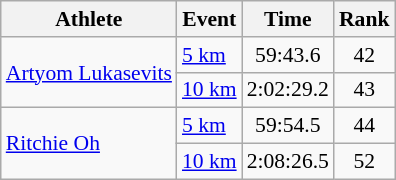<table class=wikitable style="font-size:90%;">
<tr>
<th>Athlete</th>
<th>Event</th>
<th>Time</th>
<th>Rank</th>
</tr>
<tr style="text-align:center">
<td style="text-align:left" rowspan=2><a href='#'>Artyom Lukasevits</a></td>
<td style="text-align:left"><a href='#'>5 km</a></td>
<td>59:43.6</td>
<td>42</td>
</tr>
<tr style="text-align:center">
<td style="text-align:left"><a href='#'>10 km</a></td>
<td>2:02:29.2</td>
<td>43</td>
</tr>
<tr style="text-align:center">
<td style="text-align:left" rowspan=2><a href='#'>Ritchie Oh</a></td>
<td style="text-align:left"><a href='#'>5 km</a></td>
<td>59:54.5</td>
<td>44</td>
</tr>
<tr style="text-align:center">
<td style="text-align:left"><a href='#'>10 km</a></td>
<td>2:08:26.5</td>
<td>52</td>
</tr>
</table>
